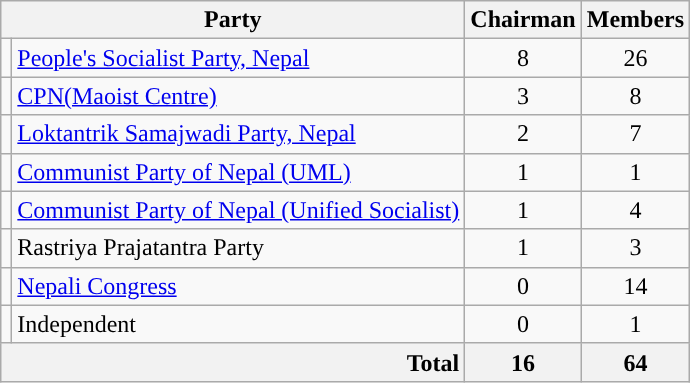<table class="wikitable sortable">
<tr>
<th colspan="2" style="text-align:centre;">Party</th>
<th>Chairman</th>
<th>Members</th>
</tr>
<tr>
<td style="background-color:"></td>
<td style="text-align:left;"><a href='#'>People's Socialist Party, Nepal</a></td>
<td style="text-align:center;">8</td>
<td style="text-align:center;">26</td>
</tr>
<tr>
<td style="background-color:"></td>
<td style="text-align:left;"><a href='#'>CPN(Maoist Centre)</a></td>
<td style="text-align:center;">3</td>
<td style="text-align:center;">8</td>
</tr>
<tr>
<td style="background-color:"></td>
<td style="text-align:left;"><a href='#'>Loktantrik Samajwadi Party, Nepal</a></td>
<td style="text-align:center;">2</td>
<td style="text-align:center;">7</td>
</tr>
<tr>
<td style="background-color:"></td>
<td style="text-align:left;"><a href='#'>Communist Party of Nepal (UML)</a></td>
<td style="text-align:center;">1</td>
<td style="text-align:center;">1</td>
</tr>
<tr>
<td style="background-color:"></td>
<td style="text-align:left;"><a href='#'>Communist Party of Nepal (Unified Socialist)</a></td>
<td style="text-align:center;">1</td>
<td style="text-align:center;">4</td>
</tr>
<tr>
<td style="background-color:"></td>
<td style="text-align:left;">Rastriya Prajatantra Party</td>
<td style="text-align:center;">1</td>
<td style="text-align:center;">3</td>
</tr>
<tr>
<td style="background-color:"></td>
<td style="text-align:left;"><a href='#'>Nepali Congress</a></td>
<td style="text-align:center;">0</td>
<td style="text-align:center;">14</td>
</tr>
<tr>
<td style="background-color:"></td>
<td style="text-align:left;">Independent</td>
<td style="text-align:center;">0</td>
<td style="text-align:center;">1</td>
</tr>
<tr>
<th colspan="2" style="text-align:right;">Total</th>
<th>16</th>
<th>64</th>
</tr>
</table>
